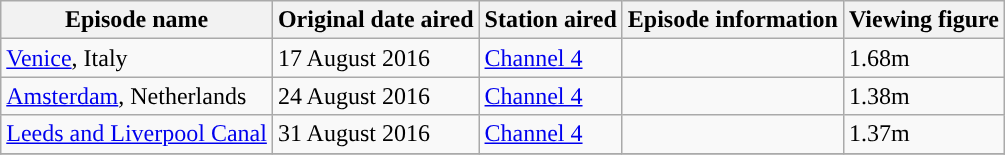<table class="wikitable sortable">
<tr>
<th>Episode name</th>
<th>Original date aired</th>
<th>Station aired</th>
<th>Episode information</th>
<th>Viewing figure</th>
</tr>
<tr>
<td><a href='#'>Venice</a>, Italy</td>
<td>17 August 2016</td>
<td><a href='#'>Channel 4</a></td>
<td></td>
<td>1.68m</td>
</tr>
<tr>
<td><a href='#'>Amsterdam</a>, Netherlands</td>
<td>24 August 2016</td>
<td><a href='#'>Channel 4</a></td>
<td></td>
<td>1.38m</td>
</tr>
<tr>
<td><a href='#'>Leeds and Liverpool Canal</a></td>
<td>31 August 2016</td>
<td><a href='#'>Channel 4</a></td>
<td></td>
<td>1.37m</td>
</tr>
<tr>
</tr>
</table>
